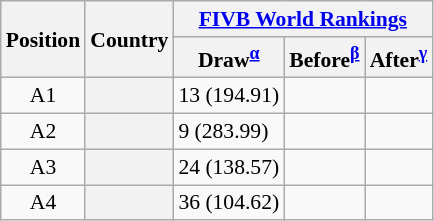<table class="wikitable sortable plainrowheaders sticky-header col3right col4center col5center col6center" style="font-size:90%; white-space:nowrap">
<tr>
<th rowspan=2>Position</th>
<th rowspan=2>Country</th>
<th colspan=3><a href='#'>FIVB World Rankings</a></th>
</tr>
<tr>
<th>Draw<sup><strong><a href='#'>α</a></strong></sup></th>
<th>Before<sup><strong><a href='#'>β</a></strong></sup></th>
<th>After<sup><strong><a href='#'>γ</a></strong></sup></th>
</tr>
<tr>
<td style="text-align:center">A1</td>
<th scope="row"></th>
<td>13 (194.91)</td>
<td></td>
<td></td>
</tr>
<tr>
<td style="text-align:center">A2</td>
<th scope="row"></th>
<td>9 (283.99)</td>
<td></td>
<td></td>
</tr>
<tr>
<td style="text-align:center">A3</td>
<th scope="row"></th>
<td>24 (138.57)</td>
<td></td>
<td></td>
</tr>
<tr>
<td style="text-align:center">A4</td>
<th scope="row"></th>
<td>36 (104.62)</td>
<td></td>
<td></td>
</tr>
</table>
